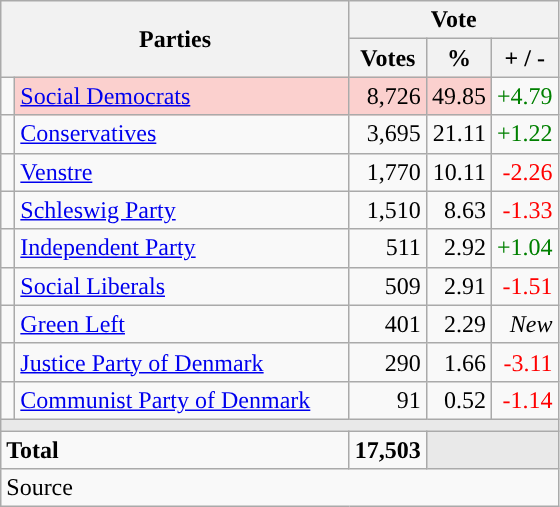<table class="wikitable" style="text-align:right;">
<tr>
<th style="text-align:centre;" rowspan="2" colspan="2" width="225">Parties</th>
<th colspan="3">Vote</th>
</tr>
<tr>
<th width="15">Votes</th>
<th width="15">%</th>
<th width="15">+ / -</th>
</tr>
<tr>
<td width="2" style="color:inherit;background:"></td>
<td bgcolor=#fbd0ce  align="left"><a href='#'>Social Democrats</a></td>
<td bgcolor=#fbd0ce>8,726</td>
<td bgcolor=#fbd0ce>49.85</td>
<td style=color:green;>+4.79</td>
</tr>
<tr>
<td width="2" style="color:inherit;background:"></td>
<td align="left"><a href='#'>Conservatives</a></td>
<td>3,695</td>
<td>21.11</td>
<td style=color:green;>+1.22</td>
</tr>
<tr>
<td width="2" style="color:inherit;background:"></td>
<td align="left"><a href='#'>Venstre</a></td>
<td>1,770</td>
<td>10.11</td>
<td style=color:red;>-2.26</td>
</tr>
<tr>
<td width="2" style="color:inherit;background:"></td>
<td align="left"><a href='#'>Schleswig Party</a></td>
<td>1,510</td>
<td>8.63</td>
<td style=color:red;>-1.33</td>
</tr>
<tr>
<td width="2" style="color:inherit;background:"></td>
<td align="left"><a href='#'>Independent Party</a></td>
<td>511</td>
<td>2.92</td>
<td style=color:green;>+1.04</td>
</tr>
<tr>
<td width="2" style="color:inherit;background:"></td>
<td align="left"><a href='#'>Social Liberals</a></td>
<td>509</td>
<td>2.91</td>
<td style=color:red;>-1.51</td>
</tr>
<tr>
<td width="2" style="color:inherit;background:"></td>
<td align="left"><a href='#'>Green Left</a></td>
<td>401</td>
<td>2.29</td>
<td><em>New</em></td>
</tr>
<tr>
<td width="2" style="color:inherit;background:"></td>
<td align="left"><a href='#'>Justice Party of Denmark</a></td>
<td>290</td>
<td>1.66</td>
<td style=color:red;>-3.11</td>
</tr>
<tr>
<td width="2" style="color:inherit;background:"></td>
<td align="left"><a href='#'>Communist Party of Denmark</a></td>
<td>91</td>
<td>0.52</td>
<td style=color:red;>-1.14</td>
</tr>
<tr>
<td colspan="7" bgcolor="#E9E9E9"></td>
</tr>
<tr>
<td align="left" colspan="2"><strong>Total</strong></td>
<td><strong>17,503</strong></td>
<td bgcolor="#E9E9E9" colspan="2"></td>
</tr>
<tr>
<td align="left" colspan="6">Source</td>
</tr>
</table>
